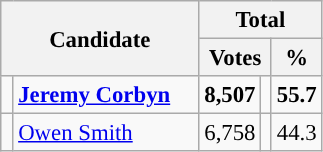<table class="wikitable" style="font-size:95%;">
<tr>
<th colspan="2" scope="col" rowspan="2" width="125">Candidate</th>
<th scope="col" colspan="3" width="75">Total</th>
</tr>
<tr>
<th scope="col" colspan="2">Votes</th>
<th>%</th>
</tr>
<tr align="right">
<td style="background-color: "></td>
<td scope="row" align="left"><strong><a href='#'>Jeremy Corbyn</a></strong></td>
<td><strong>8,507</strong></td>
<td align=center></td>
<td><strong>55.7</strong></td>
</tr>
<tr align="right">
<td style="background-color: "></td>
<td scope="row" align="left"><a href='#'>Owen Smith</a></td>
<td>6,758</td>
<td align=center></td>
<td>44.3</td>
</tr>
</table>
